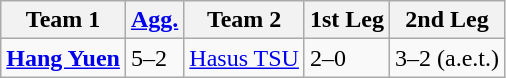<table class="wikitable">
<tr>
<th>Team 1</th>
<th><a href='#'>Agg.</a></th>
<th>Team 2</th>
<th>1st Leg</th>
<th>2nd Leg</th>
</tr>
<tr>
<td><a href='#'><strong>Hang Yuen</strong></a></td>
<td>5–2</td>
<td><a href='#'>Hasus TSU</a></td>
<td>2–0</td>
<td>3–2 (a.e.t.)</td>
</tr>
</table>
